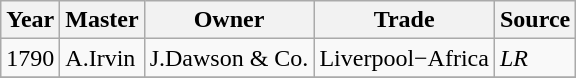<table class=" wikitable">
<tr>
<th>Year</th>
<th>Master</th>
<th>Owner</th>
<th>Trade</th>
<th>Source</th>
</tr>
<tr>
<td>1790</td>
<td>A.Irvin</td>
<td>J.Dawson & Co.</td>
<td>Liverpool−Africa</td>
<td><em>LR</em></td>
</tr>
<tr>
</tr>
</table>
